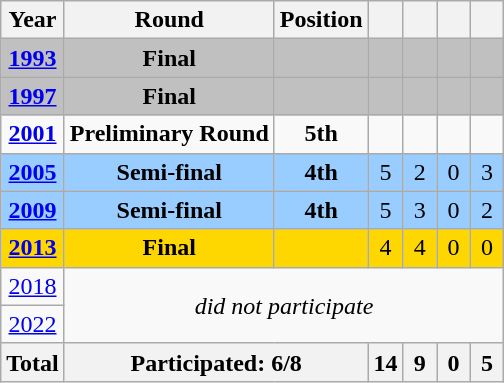<table class="wikitable" style="text-align: center;">
<tr>
<th>Year</th>
<th>Round</th>
<th>Position</th>
<th width="15"></th>
<th width="15"></th>
<th width="15"></th>
<th width="15"></th>
</tr>
<tr style="background:silver;">
<td> <strong><a href='#'>1993</a></strong></td>
<td><strong>Final</strong></td>
<td></td>
<td></td>
<td></td>
<td></td>
<td></td>
</tr>
<tr style="background:silver;">
<td> <strong><a href='#'>1997</a></strong></td>
<td><strong>Final</strong></td>
<td></td>
<td></td>
<td></td>
<td></td>
<td></td>
</tr>
<tr>
<td> <strong><a href='#'>2001</a></strong></td>
<td><strong>Preliminary Round</strong></td>
<td><strong>5th</strong></td>
<td></td>
<td></td>
<td></td>
<td></td>
</tr>
<tr style="background:#9acdff;">
<td> <strong><a href='#'>2005</a></strong></td>
<td><strong>Semi-final</strong></td>
<td><strong>4th</strong></td>
<td>5</td>
<td>2</td>
<td>0</td>
<td>3</td>
</tr>
<tr style="background:#9acdff;">
<td> <strong><a href='#'>2009</a></strong></td>
<td><strong>Semi-final</strong></td>
<td><strong>4th</strong></td>
<td>5</td>
<td>3</td>
<td>0</td>
<td>2</td>
</tr>
<tr style="background:gold;">
<td> <strong><a href='#'>2013</a></strong></td>
<td><strong>Final</strong></td>
<td></td>
<td>4</td>
<td>4</td>
<td>0</td>
<td>0</td>
</tr>
<tr>
<td> <a href='#'>2018</a></td>
<td colspan="6" rowspan=2><em>did not participate</em></td>
</tr>
<tr>
<td> <a href='#'>2022</a></td>
</tr>
<tr>
<th>Total</th>
<th colspan="2">Participated: 6/8</th>
<th>14</th>
<th>9</th>
<th>0</th>
<th>5</th>
</tr>
</table>
